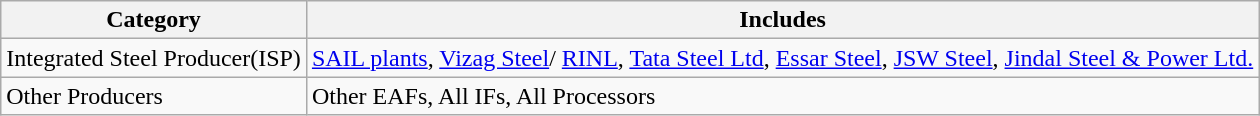<table class="wikitable">
<tr>
<th>Category</th>
<th>Includes</th>
</tr>
<tr>
<td>Integrated Steel Producer(ISP)</td>
<td><a href='#'>SAIL plants</a>, <a href='#'>Vizag Steel</a>/ <a href='#'>RINL</a>, <a href='#'>Tata Steel Ltd</a>, <a href='#'>Essar Steel</a>, <a href='#'>JSW Steel</a>, <a href='#'>Jindal Steel & Power Ltd.</a></td>
</tr>
<tr>
<td>Other Producers</td>
<td>Other EAFs, All IFs, All Processors</td>
</tr>
</table>
